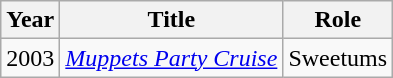<table class="wikitable sortable">
<tr>
<th>Year</th>
<th>Title</th>
<th>Role</th>
</tr>
<tr>
<td>2003</td>
<td><em><a href='#'>Muppets Party Cruise</a></em></td>
<td>Sweetums</td>
</tr>
</table>
